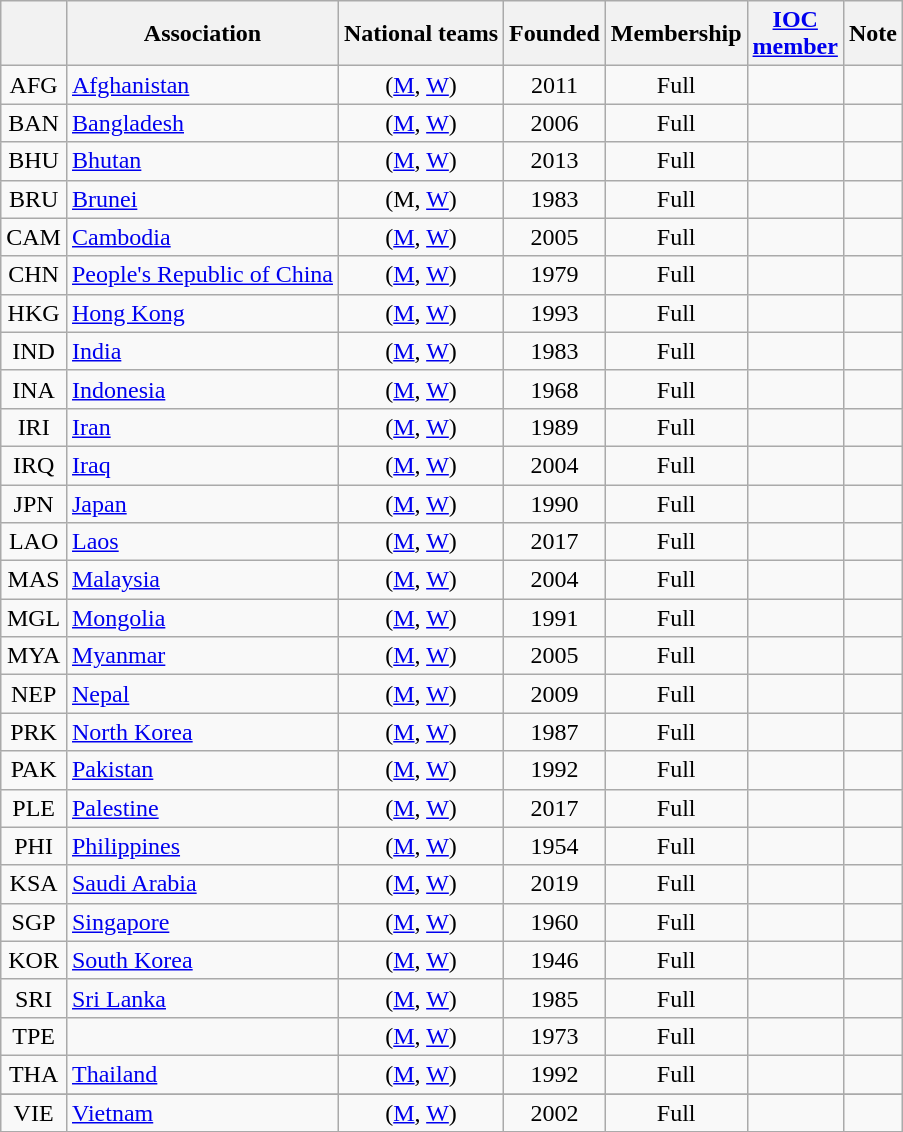<table class="wikitable sortable" style="text-align:center;">
<tr>
<th></th>
<th>Association</th>
<th>National teams</th>
<th>Founded</th>
<th>Membership</th>
<th><a href='#'>IOC</a> <br> <a href='#'>member</a></th>
<th>Note</th>
</tr>
<tr>
<td>AFG</td>
<td style="text-align:left;"> <a href='#'>Afghanistan</a></td>
<td>(<a href='#'>M</a>, <a href='#'>W</a>)</td>
<td>2011</td>
<td>Full</td>
<td></td>
<td></td>
</tr>
<tr>
<td>BAN</td>
<td style="text-align:left;"> <a href='#'>Bangladesh</a></td>
<td>(<a href='#'>M</a>, <a href='#'>W</a>)</td>
<td>2006</td>
<td>Full</td>
<td></td>
<td></td>
</tr>
<tr>
<td>BHU</td>
<td style="text-align:left;"> <a href='#'>Bhutan</a></td>
<td>(<a href='#'>M</a>, <a href='#'>W</a>)</td>
<td>2013</td>
<td>Full</td>
<td></td>
<td></td>
</tr>
<tr>
<td>BRU</td>
<td style="text-align:left;"> <a href='#'>Brunei</a></td>
<td>(M, <a href='#'>W</a>)</td>
<td>1983</td>
<td>Full</td>
<td></td>
<td></td>
</tr>
<tr>
<td>CAM</td>
<td style="text-align:left;"> <a href='#'>Cambodia</a></td>
<td>(<a href='#'>M</a>, <a href='#'>W</a>)</td>
<td>2005</td>
<td>Full</td>
<td></td>
<td></td>
</tr>
<tr>
<td>CHN</td>
<td style="text-align:left;"> <a href='#'>People's Republic of China</a></td>
<td>(<a href='#'>M</a>, <a href='#'>W</a>)</td>
<td>1979</td>
<td>Full</td>
<td></td>
<td></td>
</tr>
<tr>
<td>HKG</td>
<td style="text-align:left;"> <a href='#'>Hong Kong</a></td>
<td>(<a href='#'>M</a>, <a href='#'>W</a>)</td>
<td>1993</td>
<td>Full</td>
<td></td>
<td></td>
</tr>
<tr>
<td>IND</td>
<td style="text-align:left;"> <a href='#'>India</a></td>
<td>(<a href='#'>M</a>, <a href='#'>W</a>)</td>
<td>1983</td>
<td>Full</td>
<td></td>
<td></td>
</tr>
<tr>
<td>INA</td>
<td style="text-align:left;"> <a href='#'>Indonesia</a></td>
<td>(<a href='#'>M</a>, <a href='#'>W</a>)</td>
<td>1968</td>
<td>Full</td>
<td></td>
<td></td>
</tr>
<tr>
<td>IRI</td>
<td style="text-align:left;"> <a href='#'>Iran</a></td>
<td>(<a href='#'>M</a>, <a href='#'>W</a>)</td>
<td>1989</td>
<td>Full</td>
<td></td>
<td></td>
</tr>
<tr>
<td>IRQ</td>
<td style="text-align:left;"> <a href='#'>Iraq</a></td>
<td>(<a href='#'>M</a>, <a href='#'>W</a>)</td>
<td>2004</td>
<td>Full</td>
<td></td>
<td></td>
</tr>
<tr>
<td>JPN</td>
<td style="text-align:left;"> <a href='#'>Japan</a></td>
<td>(<a href='#'>M</a>, <a href='#'>W</a>)</td>
<td>1990</td>
<td>Full</td>
<td></td>
<td></td>
</tr>
<tr>
<td>LAO</td>
<td style="text-align:left;"> <a href='#'>Laos</a></td>
<td>(<a href='#'>M</a>, <a href='#'>W</a>)</td>
<td>2017</td>
<td>Full</td>
<td></td>
<td></td>
</tr>
<tr>
<td>MAS</td>
<td style="text-align:left;"> <a href='#'>Malaysia</a></td>
<td>(<a href='#'>M</a>, <a href='#'>W</a>)</td>
<td>2004</td>
<td>Full</td>
<td></td>
<td></td>
</tr>
<tr>
<td>MGL</td>
<td style="text-align:left;"> <a href='#'>Mongolia</a></td>
<td>(<a href='#'>M</a>, <a href='#'>W</a>)</td>
<td>1991</td>
<td>Full</td>
<td></td>
<td></td>
</tr>
<tr>
<td>MYA</td>
<td style="text-align:left;"> <a href='#'>Myanmar</a></td>
<td>(<a href='#'>M</a>, <a href='#'>W</a>)</td>
<td>2005</td>
<td>Full</td>
<td></td>
<td></td>
</tr>
<tr>
<td>NEP</td>
<td style="text-align:left;"> <a href='#'>Nepal</a></td>
<td>(<a href='#'>M</a>, <a href='#'>W</a>)</td>
<td>2009</td>
<td>Full</td>
<td></td>
<td></td>
</tr>
<tr>
<td>PRK</td>
<td style="text-align:left;"> <a href='#'>North Korea</a></td>
<td>(<a href='#'>M</a>, <a href='#'>W</a>)</td>
<td>1987</td>
<td>Full</td>
<td></td>
<td></td>
</tr>
<tr>
<td>PAK</td>
<td style="text-align:left;"> <a href='#'>Pakistan</a></td>
<td>(<a href='#'>M</a>, <a href='#'>W</a>)</td>
<td>1992</td>
<td>Full</td>
<td></td>
<td></td>
</tr>
<tr>
<td>PLE</td>
<td style="text-align:left;"> <a href='#'>Palestine</a></td>
<td>(<a href='#'>M</a>, <a href='#'>W</a>)</td>
<td>2017</td>
<td>Full</td>
<td></td>
<td></td>
</tr>
<tr>
<td>PHI</td>
<td style="text-align:left;"> <a href='#'>Philippines</a></td>
<td>(<a href='#'>M</a>, <a href='#'>W</a>)</td>
<td>1954</td>
<td>Full</td>
<td></td>
<td></td>
</tr>
<tr>
<td>KSA</td>
<td style="text-align:left;"> <a href='#'>Saudi Arabia</a></td>
<td>(<a href='#'>M</a>, <a href='#'>W</a>)</td>
<td>2019</td>
<td>Full</td>
<td></td>
<td></td>
</tr>
<tr>
<td>SGP</td>
<td style="text-align:left;"> <a href='#'>Singapore</a></td>
<td>(<a href='#'>M</a>, <a href='#'>W</a>)</td>
<td>1960</td>
<td>Full</td>
<td></td>
<td></td>
</tr>
<tr>
<td>KOR</td>
<td style="text-align:left;"> <a href='#'>South Korea</a></td>
<td>(<a href='#'>M</a>, <a href='#'>W</a>)</td>
<td>1946</td>
<td>Full</td>
<td></td>
<td></td>
</tr>
<tr>
<td>SRI</td>
<td style="text-align:left;"> <a href='#'>Sri Lanka</a></td>
<td>(<a href='#'>M</a>, <a href='#'>W</a>)</td>
<td>1985</td>
<td>Full</td>
<td></td>
<td></td>
</tr>
<tr>
<td>TPE</td>
<td style="text-align:left;"></td>
<td>(<a href='#'>M</a>, <a href='#'>W</a>)</td>
<td>1973</td>
<td>Full</td>
<td></td>
<td></td>
</tr>
<tr>
<td>THA</td>
<td style="text-align:left;"> <a href='#'>Thailand</a></td>
<td>(<a href='#'>M</a>, <a href='#'>W</a>)</td>
<td>1992</td>
<td>Full</td>
<td></td>
<td></td>
</tr>
<tr>
</tr>
<tr>
<td>VIE</td>
<td style="text-align:left;"> <a href='#'>Vietnam</a></td>
<td>(<a href='#'>M</a>, <a href='#'>W</a>)</td>
<td>2002</td>
<td>Full</td>
<td></td>
<td></td>
</tr>
<tr>
</tr>
</table>
